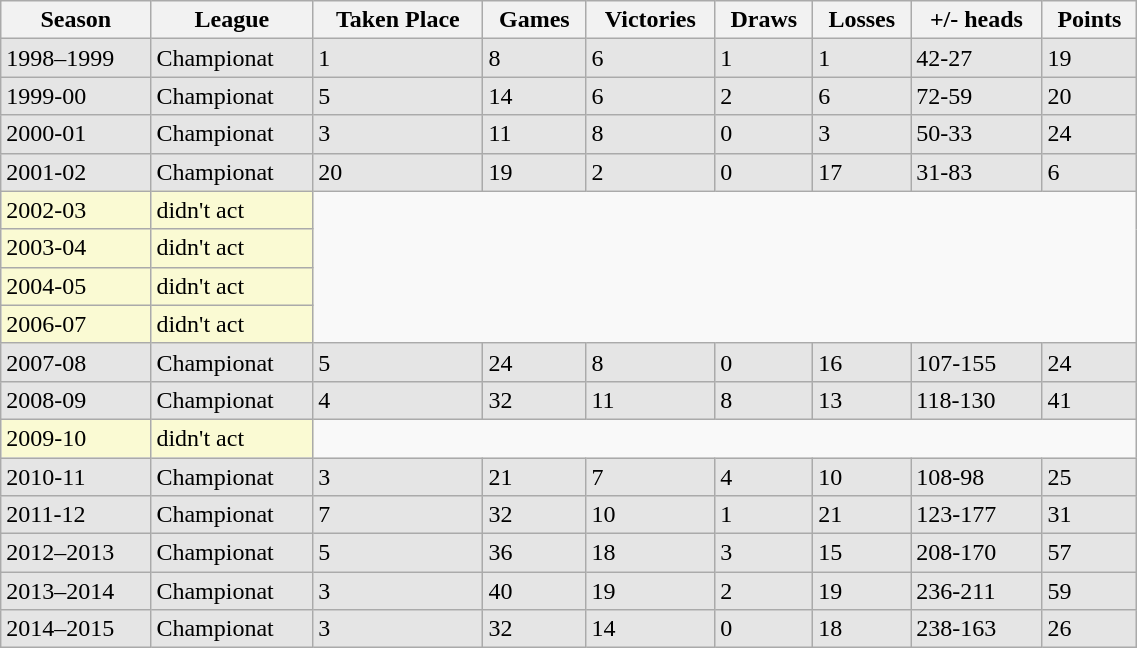<table class="wikitable" width=60%>
<tr>
<th>Season</th>
<th>League</th>
<th>Taken Place</th>
<th>Games</th>
<th>Victories</th>
<th>Draws</th>
<th>Losses</th>
<th>+/- heads</th>
<th>Points</th>
</tr>
<tr bgcolor="#E5E5E5">
<td>1998–1999</td>
<td>Championat</td>
<td>1</td>
<td>8</td>
<td>6</td>
<td>1</td>
<td>1</td>
<td>42-27</td>
<td>19</td>
</tr>
<tr bgcolor="#E5E5E5">
<td>1999-00</td>
<td>Championat</td>
<td>5</td>
<td>14</td>
<td>6</td>
<td>2</td>
<td>6</td>
<td>72-59</td>
<td>20</td>
</tr>
<tr bgcolor="#E5E5E5">
<td>2000-01</td>
<td>Championat</td>
<td>3</td>
<td>11</td>
<td>8</td>
<td>0</td>
<td>3</td>
<td>50-33</td>
<td>24</td>
</tr>
<tr bgcolor="#E5E5E5">
<td>2001-02</td>
<td>Championat</td>
<td>20</td>
<td>19</td>
<td>2</td>
<td>0</td>
<td>17</td>
<td>31-83</td>
<td>6</td>
</tr>
<tr bgcolor="#FAFAD3">
<td>2002-03</td>
<td>didn't act</td>
</tr>
<tr bgcolor="#FAFAD3">
<td>2003-04</td>
<td>didn't act</td>
</tr>
<tr bgcolor="#FAFAD3">
<td>2004-05</td>
<td>didn't act</td>
</tr>
<tr bgcolor="#FAFAD3">
<td>2006-07</td>
<td>didn't act</td>
</tr>
<tr bgcolor="#E5E5E5">
<td>2007-08</td>
<td>Championat</td>
<td>5</td>
<td>24</td>
<td>8</td>
<td>0</td>
<td>16</td>
<td>107-155</td>
<td>24</td>
</tr>
<tr bgcolor="#E5E5E5">
<td>2008-09</td>
<td>Championat</td>
<td>4</td>
<td>32</td>
<td>11</td>
<td>8</td>
<td>13</td>
<td>118-130</td>
<td>41</td>
</tr>
<tr bgcolor="#FAFAD3">
<td>2009-10</td>
<td>didn't act</td>
</tr>
<tr bgcolor="#E5E5E5">
<td>2010-11</td>
<td>Championat</td>
<td>3</td>
<td>21</td>
<td>7</td>
<td>4</td>
<td>10</td>
<td>108-98</td>
<td>25</td>
</tr>
<tr bgcolor="#E5E5E5">
<td>2011-12</td>
<td>Championat</td>
<td>7</td>
<td>32</td>
<td>10</td>
<td>1</td>
<td>21</td>
<td>123-177</td>
<td>31</td>
</tr>
<tr bgcolor="#E5E5E5">
<td>2012–2013</td>
<td>Championat</td>
<td>5</td>
<td>36</td>
<td>18</td>
<td>3</td>
<td>15</td>
<td>208-170</td>
<td>57</td>
</tr>
<tr bgcolor="#E5E5E5">
<td>2013–2014</td>
<td>Championat</td>
<td>3</td>
<td>40</td>
<td>19</td>
<td>2</td>
<td>19</td>
<td>236-211</td>
<td>59</td>
</tr>
<tr bgcolor="#E5E5E5">
<td>2014–2015</td>
<td>Championat</td>
<td>3</td>
<td>32</td>
<td>14</td>
<td>0</td>
<td>18</td>
<td>238-163</td>
<td>26</td>
</tr>
</table>
